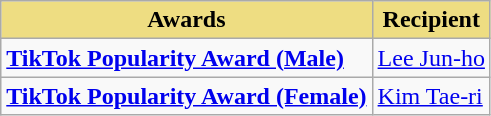<table class="wikitable" align="center">
<tr>
<th style="background:#EEDD82; text-align:center">Awards</th>
<th style="background:#EEDD82; text-align:center">Recipient</th>
</tr>
<tr>
<td><strong><a href='#'>TikTok Popularity Award (Male)</a></strong></td>
<td><a href='#'>Lee Jun-ho</a></td>
</tr>
<tr>
<td><strong><a href='#'>TikTok Popularity Award (Female)</a></strong></td>
<td><a href='#'>Kim Tae-ri</a></td>
</tr>
</table>
